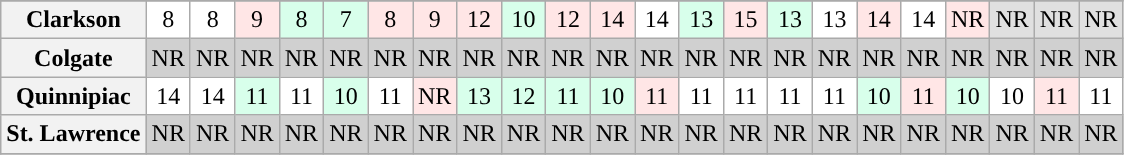<table class="wikitable sortable" style="text-align: center;">
<tr>
</tr>
<tr>
<th>Clarkson</th>
<td bgcolor=FFFFFF>8</td>
<td bgcolor=FFFFFF>8</td>
<td bgcolor=FFE6E6>9</td>
<td bgcolor=D8FFEB>8</td>
<td bgcolor=D8FFEB>7</td>
<td bgcolor=FFE6E6>8</td>
<td bgcolor=FFE6E6>9</td>
<td bgcolor=FFE6E6>12</td>
<td bgcolor=D8FFEB>10</td>
<td bgcolor=FFE6E6>12</td>
<td bgcolor=FFE6E6>14</td>
<td bgcolor=FFFFFF>14</td>
<td bgcolor=D8FFEB>13</td>
<td bgcolor=FFE6E6>15</td>
<td bgcolor=D8FFEB>13</td>
<td bgcolor=FFFFFF>13</td>
<td bgcolor=FFE6E6>14</td>
<td bgcolor=FFFFFF>14</td>
<td bgcolor=FFE6E6>NR</td>
<td bgcolor=e0e0e0>NR</td>
<td bgcolor=e0e0e0>NR</td>
<td bgcolor=e0e0e0>NR</td>
</tr>
<tr bgcolor=f0f0f0>
<th>Colgate</th>
<td bgcolor=d0d0d0>NR</td>
<td bgcolor=d0d0d0>NR</td>
<td bgcolor=d0d0d0>NR</td>
<td bgcolor=d0d0d0>NR</td>
<td bgcolor=d0d0d0>NR</td>
<td bgcolor=d0d0d0>NR</td>
<td bgcolor=d0d0d0>NR</td>
<td bgcolor=d0d0d0>NR</td>
<td bgcolor=d0d0d0>NR</td>
<td bgcolor=d0d0d0>NR</td>
<td bgcolor=d0d0d0>NR</td>
<td bgcolor=d0d0d0>NR</td>
<td bgcolor=d0d0d0>NR</td>
<td bgcolor=d0d0d0>NR</td>
<td bgcolor=d0d0d0>NR</td>
<td bgcolor=d0d0d0>NR</td>
<td bgcolor=d0d0d0>NR</td>
<td bgcolor=d0d0d0>NR</td>
<td bgcolor=d0d0d0>NR</td>
<td bgcolor=d0d0d0>NR</td>
<td bgcolor=d0d0d0>NR</td>
<td bgcolor=d0d0d0>NR</td>
</tr>
<tr>
<th>Quinnipiac</th>
<td bgcolor=FFFFFF>14</td>
<td bgcolor=FFFFFF>14</td>
<td bgcolor=D8FFEB>11</td>
<td bgcolor=FFFFFF>11</td>
<td bgcolor=D8FFEB>10</td>
<td bgcolor=FFFFFF>11</td>
<td bgcolor=FFE6E6>NR</td>
<td bgcolor=D8FFEB>13</td>
<td bgcolor=D8FFEB>12</td>
<td bgcolor=D8FFEB>11</td>
<td bgcolor=D8FFEB>10</td>
<td bgcolor=FFE6E6>11</td>
<td bgcolor=FFFFFF>11</td>
<td bgcolor=FFFFFF>11</td>
<td bgcolor=FFFFFF>11</td>
<td bgcolor=FFFFFF>11</td>
<td bgcolor=D8FFEB>10</td>
<td bgcolor=FFE6E6>11</td>
<td bgcolor=D8FFEB>10</td>
<td bgcolor=FFFFFF>10</td>
<td bgcolor=FFE6E6>11</td>
<td bgcolor=FFFFFF>11</td>
</tr>
<tr bgcolor=f0f0f0>
<th>St. Lawrence</th>
<td bgcolor=d0d0d0>NR</td>
<td bgcolor=d0d0d0>NR</td>
<td bgcolor=d0d0d0>NR</td>
<td bgcolor=d0d0d0>NR</td>
<td bgcolor=d0d0d0>NR</td>
<td bgcolor=d0d0d0>NR</td>
<td bgcolor=d0d0d0>NR</td>
<td bgcolor=d0d0d0>NR</td>
<td bgcolor=d0d0d0>NR</td>
<td bgcolor=d0d0d0>NR</td>
<td bgcolor=d0d0d0>NR</td>
<td bgcolor=d0d0d0>NR</td>
<td bgcolor=d0d0d0>NR</td>
<td bgcolor=d0d0d0>NR</td>
<td bgcolor=d0d0d0>NR</td>
<td bgcolor=d0d0d0>NR</td>
<td bgcolor=d0d0d0>NR</td>
<td bgcolor=d0d0d0>NR</td>
<td bgcolor=d0d0d0>NR</td>
<td bgcolor=d0d0d0>NR</td>
<td bgcolor=d0d0d0>NR</td>
<td bgcolor=d0d0d0>NR</td>
</tr>
<tr>
</tr>
</table>
